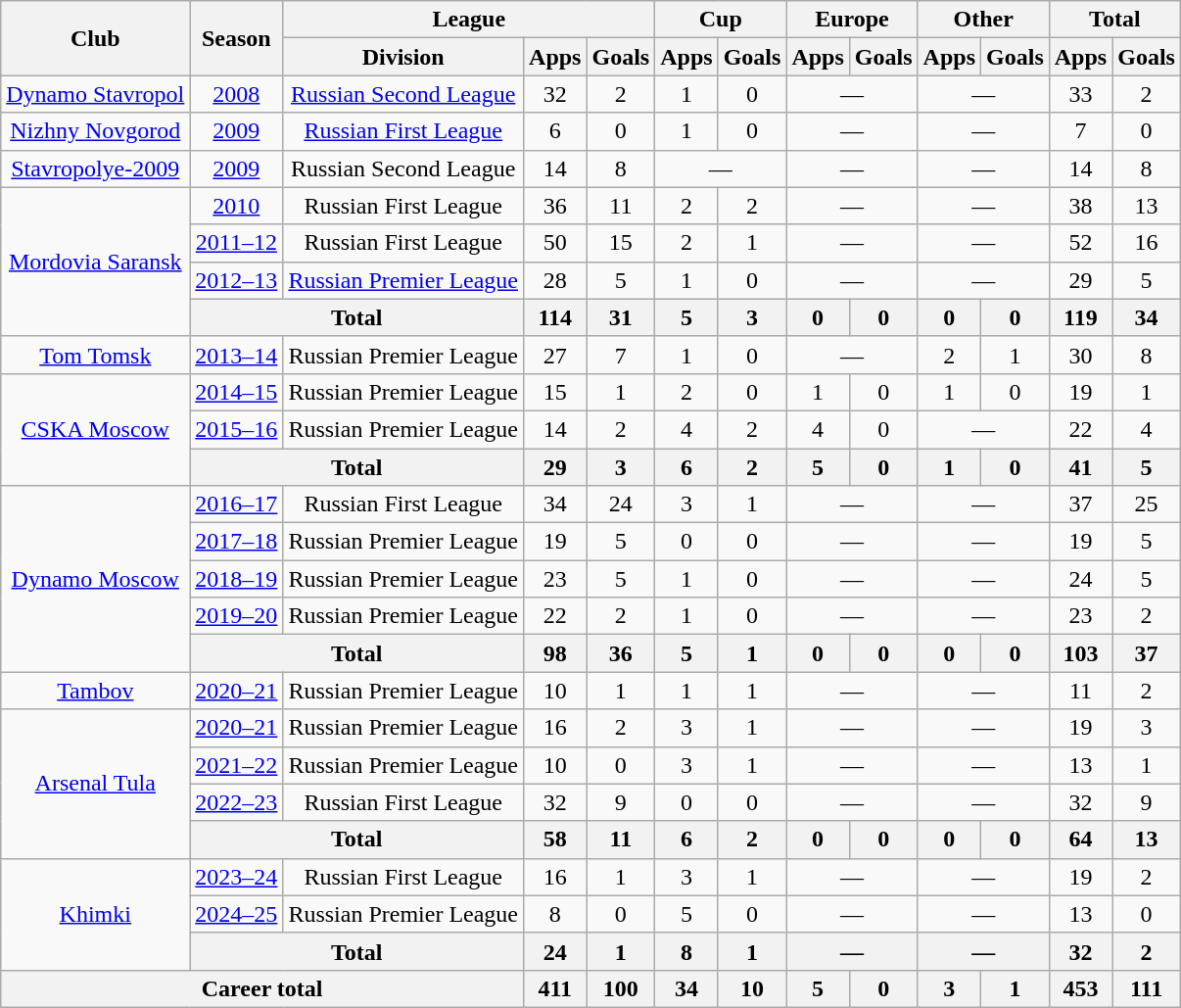<table class="wikitable" style="text-align: center;">
<tr>
<th rowspan="2">Club</th>
<th rowspan="2">Season</th>
<th colspan="3">League</th>
<th colspan="2">Cup</th>
<th colspan="2">Europe</th>
<th colspan="2">Other</th>
<th colspan="2">Total</th>
</tr>
<tr>
<th>Division</th>
<th>Apps</th>
<th>Goals</th>
<th>Apps</th>
<th>Goals</th>
<th>Apps</th>
<th>Goals</th>
<th>Apps</th>
<th>Goals</th>
<th>Apps</th>
<th>Goals</th>
</tr>
<tr>
<td><a href='#'>Dynamo Stavropol</a></td>
<td><a href='#'>2008</a></td>
<td><a href='#'>Russian Second League</a></td>
<td>32</td>
<td>2</td>
<td>1</td>
<td>0</td>
<td colspan="2">—</td>
<td colspan="2">—</td>
<td>33</td>
<td>2</td>
</tr>
<tr>
<td><a href='#'>Nizhny Novgorod</a></td>
<td><a href='#'>2009</a></td>
<td><a href='#'>Russian First League</a></td>
<td>6</td>
<td>0</td>
<td>1</td>
<td>0</td>
<td colspan="2">—</td>
<td colspan="2">—</td>
<td>7</td>
<td>0</td>
</tr>
<tr>
<td><a href='#'>Stavropolye-2009</a></td>
<td><a href='#'>2009</a></td>
<td>Russian Second League</td>
<td>14</td>
<td>8</td>
<td colspan="2">—</td>
<td colspan="2">—</td>
<td colspan="2">—</td>
<td>14</td>
<td>8</td>
</tr>
<tr>
<td rowspan="4"><a href='#'>Mordovia Saransk</a></td>
<td><a href='#'>2010</a></td>
<td>Russian First League</td>
<td>36</td>
<td>11</td>
<td>2</td>
<td>2</td>
<td colspan="2">—</td>
<td colspan="2">—</td>
<td>38</td>
<td>13</td>
</tr>
<tr>
<td><a href='#'>2011–12</a></td>
<td>Russian First League</td>
<td>50</td>
<td>15</td>
<td>2</td>
<td>1</td>
<td colspan="2">—</td>
<td colspan="2">—</td>
<td>52</td>
<td>16</td>
</tr>
<tr>
<td><a href='#'>2012–13</a></td>
<td><a href='#'>Russian Premier League</a></td>
<td>28</td>
<td>5</td>
<td>1</td>
<td>0</td>
<td colspan="2">—</td>
<td colspan="2">—</td>
<td>29</td>
<td>5</td>
</tr>
<tr>
<th colspan=2>Total</th>
<th>114</th>
<th>31</th>
<th>5</th>
<th>3</th>
<th>0</th>
<th>0</th>
<th>0</th>
<th>0</th>
<th>119</th>
<th>34</th>
</tr>
<tr>
<td><a href='#'>Tom Tomsk</a></td>
<td><a href='#'>2013–14</a></td>
<td>Russian Premier League</td>
<td>27</td>
<td>7</td>
<td>1</td>
<td>0</td>
<td colspan="2">—</td>
<td>2</td>
<td>1</td>
<td>30</td>
<td>8</td>
</tr>
<tr>
<td rowspan="3"><a href='#'>CSKA Moscow</a></td>
<td><a href='#'>2014–15</a></td>
<td>Russian Premier League</td>
<td>15</td>
<td>1</td>
<td>2</td>
<td>0</td>
<td>1</td>
<td>0</td>
<td>1</td>
<td>0</td>
<td>19</td>
<td>1</td>
</tr>
<tr>
<td><a href='#'>2015–16</a></td>
<td>Russian Premier League</td>
<td>14</td>
<td>2</td>
<td>4</td>
<td>2</td>
<td>4</td>
<td>0</td>
<td colspan="2">—</td>
<td>22</td>
<td>4</td>
</tr>
<tr>
<th colspan="2">Total</th>
<th>29</th>
<th>3</th>
<th>6</th>
<th>2</th>
<th>5</th>
<th>0</th>
<th>1</th>
<th>0</th>
<th>41</th>
<th>5</th>
</tr>
<tr>
<td rowspan="5"><a href='#'>Dynamo Moscow</a></td>
<td><a href='#'>2016–17</a></td>
<td>Russian First League</td>
<td>34</td>
<td>24</td>
<td>3</td>
<td>1</td>
<td colspan="2">—</td>
<td colspan="2">—</td>
<td>37</td>
<td>25</td>
</tr>
<tr>
<td><a href='#'>2017–18</a></td>
<td>Russian Premier League</td>
<td>19</td>
<td>5</td>
<td>0</td>
<td>0</td>
<td colspan="2">—</td>
<td colspan="2">—</td>
<td>19</td>
<td>5</td>
</tr>
<tr>
<td><a href='#'>2018–19</a></td>
<td>Russian Premier League</td>
<td>23</td>
<td>5</td>
<td>1</td>
<td>0</td>
<td colspan="2">—</td>
<td colspan="2">—</td>
<td>24</td>
<td>5</td>
</tr>
<tr>
<td><a href='#'>2019–20</a></td>
<td>Russian Premier League</td>
<td>22</td>
<td>2</td>
<td>1</td>
<td>0</td>
<td colspan="2">—</td>
<td colspan="2">—</td>
<td>23</td>
<td>2</td>
</tr>
<tr>
<th colspan=2>Total</th>
<th>98</th>
<th>36</th>
<th>5</th>
<th>1</th>
<th>0</th>
<th>0</th>
<th>0</th>
<th>0</th>
<th>103</th>
<th>37</th>
</tr>
<tr>
<td><a href='#'>Tambov</a></td>
<td><a href='#'>2020–21</a></td>
<td>Russian Premier League</td>
<td>10</td>
<td>1</td>
<td>1</td>
<td>1</td>
<td colspan="2">—</td>
<td colspan="2">—</td>
<td>11</td>
<td>2</td>
</tr>
<tr>
<td rowspan="4"><a href='#'>Arsenal Tula</a></td>
<td><a href='#'>2020–21</a></td>
<td>Russian Premier League</td>
<td>16</td>
<td>2</td>
<td>3</td>
<td>1</td>
<td colspan="2">—</td>
<td colspan="2">—</td>
<td>19</td>
<td>3</td>
</tr>
<tr>
<td><a href='#'>2021–22</a></td>
<td>Russian Premier League</td>
<td>10</td>
<td>0</td>
<td>3</td>
<td>1</td>
<td colspan="2">—</td>
<td colspan="2">—</td>
<td>13</td>
<td>1</td>
</tr>
<tr>
<td><a href='#'>2022–23</a></td>
<td>Russian First League</td>
<td>32</td>
<td>9</td>
<td>0</td>
<td>0</td>
<td colspan="2">—</td>
<td colspan="2">—</td>
<td>32</td>
<td>9</td>
</tr>
<tr>
<th colspan="2">Total</th>
<th>58</th>
<th>11</th>
<th>6</th>
<th>2</th>
<th>0</th>
<th>0</th>
<th>0</th>
<th>0</th>
<th>64</th>
<th>13</th>
</tr>
<tr>
<td rowspan="3"><a href='#'>Khimki</a></td>
<td><a href='#'>2023–24</a></td>
<td>Russian First League</td>
<td>16</td>
<td>1</td>
<td>3</td>
<td>1</td>
<td colspan="2">—</td>
<td colspan="2">—</td>
<td>19</td>
<td>2</td>
</tr>
<tr>
<td><a href='#'>2024–25</a></td>
<td>Russian Premier League</td>
<td>8</td>
<td>0</td>
<td>5</td>
<td>0</td>
<td colspan="2">—</td>
<td colspan="2">—</td>
<td>13</td>
<td>0</td>
</tr>
<tr>
<th colspan="2">Total</th>
<th>24</th>
<th>1</th>
<th>8</th>
<th>1</th>
<th colspan="2">—</th>
<th colspan="2">—</th>
<th>32</th>
<th>2</th>
</tr>
<tr>
<th colspan="3">Career total</th>
<th>411</th>
<th>100</th>
<th>34</th>
<th>10</th>
<th>5</th>
<th>0</th>
<th>3</th>
<th>1</th>
<th>453</th>
<th>111</th>
</tr>
</table>
